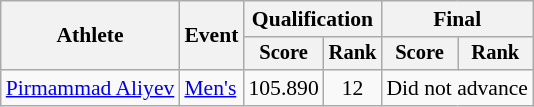<table class="wikitable" style="font-size:90%">
<tr>
<th rowspan="2">Athlete</th>
<th rowspan="2">Event</th>
<th colspan="2">Qualification</th>
<th colspan="2">Final</th>
</tr>
<tr style="font-size:95%">
<th>Score</th>
<th>Rank</th>
<th>Score</th>
<th>Rank</th>
</tr>
<tr align=center>
<td align=left><a href='#'>Pirmammad Aliyev</a></td>
<td align=left><a href='#'>Men's</a></td>
<td>105.890</td>
<td>12</td>
<td colspan=2>Did not advance</td>
</tr>
</table>
